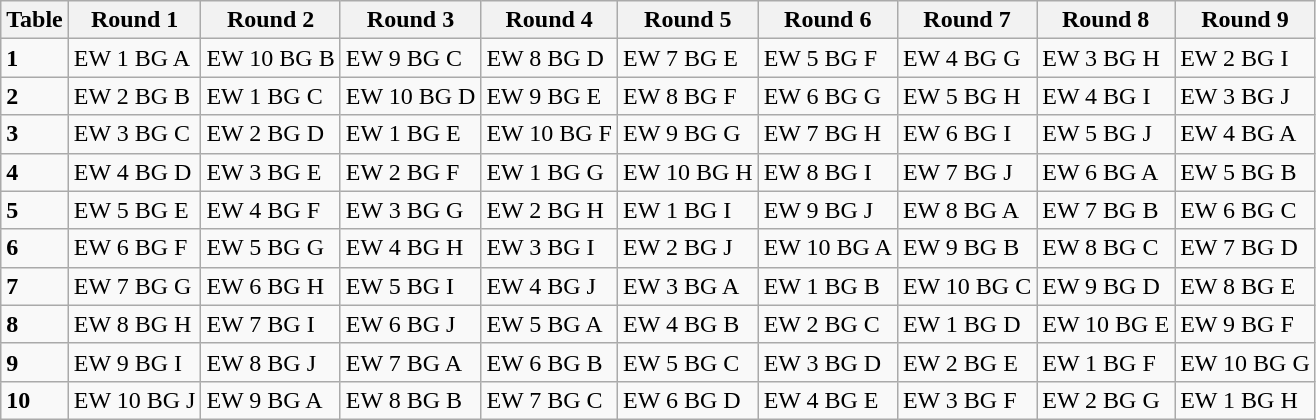<table class="wikitable">
<tr>
<th>Table</th>
<th>Round 1</th>
<th>Round 2</th>
<th>Round 3</th>
<th>Round 4</th>
<th>Round 5</th>
<th>Round 6</th>
<th>Round 7</th>
<th>Round 8</th>
<th>Round 9</th>
</tr>
<tr>
<td><strong>1</strong></td>
<td>EW 1 BG A</td>
<td>EW 10 BG B</td>
<td>EW 9 BG C</td>
<td>EW 8 BG D</td>
<td>EW 7 BG E</td>
<td>EW 5 BG F</td>
<td>EW 4 BG G</td>
<td>EW 3 BG H</td>
<td>EW 2 BG I</td>
</tr>
<tr>
<td><strong>2</strong></td>
<td>EW 2 BG B</td>
<td>EW 1 BG C</td>
<td>EW 10 BG D</td>
<td>EW 9 BG E</td>
<td>EW 8 BG F</td>
<td>EW 6 BG G</td>
<td>EW 5 BG H</td>
<td>EW 4 BG I</td>
<td>EW 3 BG J</td>
</tr>
<tr>
<td><strong>3</strong></td>
<td>EW 3 BG C</td>
<td>EW 2 BG D</td>
<td>EW 1 BG E</td>
<td>EW 10 BG F</td>
<td>EW 9 BG G</td>
<td>EW 7 BG H</td>
<td>EW 6 BG I</td>
<td>EW 5 BG J</td>
<td>EW 4 BG A</td>
</tr>
<tr>
<td><strong>4</strong></td>
<td>EW 4 BG D</td>
<td>EW 3 BG E</td>
<td>EW 2 BG F</td>
<td>EW 1 BG G</td>
<td>EW 10 BG H</td>
<td>EW 8 BG I</td>
<td>EW 7 BG J</td>
<td>EW 6 BG A</td>
<td>EW 5 BG B</td>
</tr>
<tr>
<td><strong>5</strong></td>
<td>EW 5 BG E</td>
<td>EW 4 BG F</td>
<td>EW 3 BG G</td>
<td>EW 2 BG H</td>
<td>EW 1 BG I</td>
<td>EW 9 BG J</td>
<td>EW 8 BG A</td>
<td>EW 7 BG B</td>
<td>EW 6 BG C</td>
</tr>
<tr>
<td><strong>6</strong></td>
<td>EW 6 BG F</td>
<td>EW 5 BG G</td>
<td>EW 4 BG H</td>
<td>EW 3 BG I</td>
<td>EW 2 BG J</td>
<td>EW 10 BG A</td>
<td>EW 9 BG B</td>
<td>EW 8 BG C</td>
<td>EW 7 BG D</td>
</tr>
<tr>
<td><strong>7</strong></td>
<td>EW 7 BG G</td>
<td>EW 6 BG H</td>
<td>EW 5 BG I</td>
<td>EW 4 BG J</td>
<td>EW 3 BG A</td>
<td>EW 1 BG B</td>
<td>EW 10 BG C</td>
<td>EW 9 BG D</td>
<td>EW 8 BG E</td>
</tr>
<tr>
<td><strong>8</strong></td>
<td>EW 8 BG H</td>
<td>EW 7 BG I</td>
<td>EW 6 BG J</td>
<td>EW 5 BG A</td>
<td>EW 4 BG B</td>
<td>EW 2 BG C</td>
<td>EW 1 BG D</td>
<td>EW 10 BG E</td>
<td>EW 9 BG F</td>
</tr>
<tr>
<td><strong>9</strong></td>
<td>EW 9 BG I</td>
<td>EW 8 BG J</td>
<td>EW 7 BG A</td>
<td>EW 6 BG B</td>
<td>EW 5 BG C</td>
<td>EW 3 BG D</td>
<td>EW 2 BG E</td>
<td>EW 1 BG F</td>
<td>EW 10 BG G</td>
</tr>
<tr>
<td><strong>10</strong></td>
<td>EW 10 BG J</td>
<td>EW 9 BG A</td>
<td>EW 8 BG B</td>
<td>EW 7 BG C</td>
<td>EW 6 BG D</td>
<td>EW 4 BG E</td>
<td>EW 3 BG F</td>
<td>EW 2 BG G</td>
<td>EW 1 BG H</td>
</tr>
</table>
